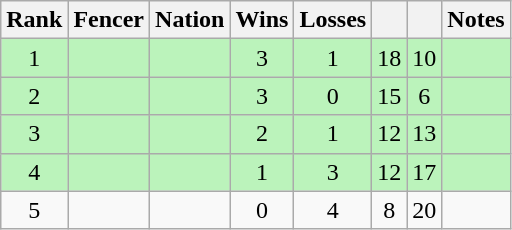<table class="wikitable sortable" style="text-align:center">
<tr>
<th>Rank</th>
<th>Fencer</th>
<th>Nation</th>
<th>Wins</th>
<th>Losses</th>
<th></th>
<th></th>
<th>Notes</th>
</tr>
<tr style="background:#bbf3bb;">
<td>1</td>
<td align=left></td>
<td align=left></td>
<td>3</td>
<td>1</td>
<td>18</td>
<td>10</td>
<td></td>
</tr>
<tr style="background:#bbf3bb;">
<td>2</td>
<td align=left></td>
<td align=left></td>
<td>3</td>
<td>0</td>
<td>15</td>
<td>6</td>
<td></td>
</tr>
<tr style="background:#bbf3bb;">
<td>3</td>
<td align=left></td>
<td align=left></td>
<td>2</td>
<td>1</td>
<td>12</td>
<td>13</td>
<td></td>
</tr>
<tr style="background:#bbf3bb;">
<td>4</td>
<td align=left></td>
<td align=left></td>
<td>1</td>
<td>3</td>
<td>12</td>
<td>17</td>
<td></td>
</tr>
<tr>
<td>5</td>
<td align=left></td>
<td align=left></td>
<td>0</td>
<td>4</td>
<td>8</td>
<td>20</td>
<td></td>
</tr>
</table>
